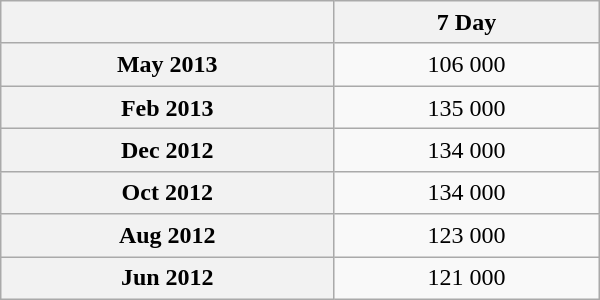<table class="wikitable sortable" style="text-align:center; width:400px; height:200px;">
<tr>
<th></th>
<th>7 Day</th>
</tr>
<tr>
<th scope="row">May 2013</th>
<td>106 000</td>
</tr>
<tr>
<th scope="row">Feb 2013</th>
<td>135 000</td>
</tr>
<tr>
<th scope="row">Dec 2012</th>
<td>134 000</td>
</tr>
<tr>
<th scope="row">Oct 2012</th>
<td>134 000</td>
</tr>
<tr>
<th scope="row">Aug 2012</th>
<td>123 000</td>
</tr>
<tr>
<th scope="row">Jun 2012</th>
<td>121 000</td>
</tr>
</table>
